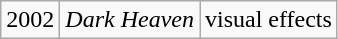<table class="wikitable">
<tr>
<td>2002</td>
<td><em>Dark Heaven</em></td>
<td>visual effects</td>
</tr>
</table>
